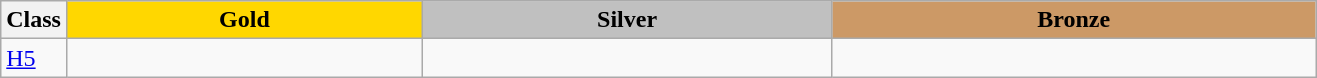<table class=wikitable style="font-size:100%">
<tr>
<th rowspan="1" width="5%">Class</th>
<th rowspan="1" style="background:gold;">Gold</th>
<th colspan="1" style="background:silver;">Silver</th>
<th colspan="1" style="background:#CC9966;">Bronze</th>
</tr>
<tr>
<td><a href='#'>H5</a></td>
<td></td>
<td></td>
<td></td>
</tr>
</table>
